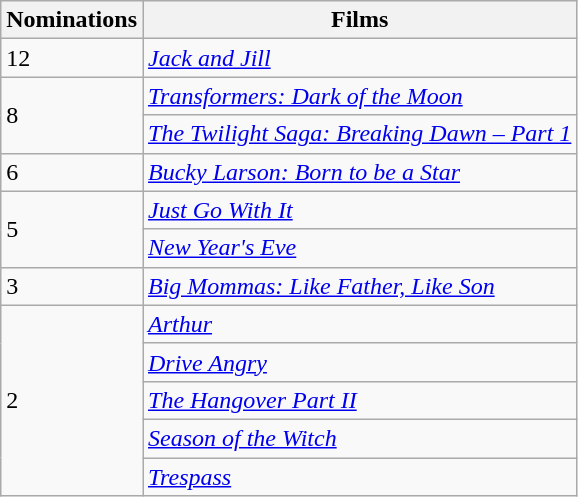<table class="wikitable">
<tr>
<th>Nominations</th>
<th>Films</th>
</tr>
<tr>
<td>12</td>
<td><a href='#'><em>Jack and Jill</em></a></td>
</tr>
<tr>
<td rowspan="2">8</td>
<td><em><a href='#'>Transformers: Dark of the Moon</a></em></td>
</tr>
<tr>
<td><em><a href='#'>The Twilight Saga: Breaking Dawn – Part 1</a></em></td>
</tr>
<tr>
<td>6</td>
<td><a href='#'><em>Bucky Larson: Born to be a Star</em></a></td>
</tr>
<tr>
<td rowspan="2">5</td>
<td><a href='#'><em>Just Go With It</em></a></td>
</tr>
<tr>
<td><a href='#'><em>New Year's Eve</em></a></td>
</tr>
<tr>
<td>3</td>
<td><em><a href='#'>Big Mommas: Like Father, Like Son</a></em></td>
</tr>
<tr>
<td rowspan="5">2</td>
<td><a href='#'><em>Arthur</em></a></td>
</tr>
<tr>
<td><em><a href='#'>Drive Angry</a></em></td>
</tr>
<tr>
<td><em><a href='#'>The Hangover Part II</a></em></td>
</tr>
<tr>
<td><a href='#'><em>Season of the Witch</em></a></td>
</tr>
<tr>
<td><a href='#'><em>Trespass</em></a></td>
</tr>
</table>
